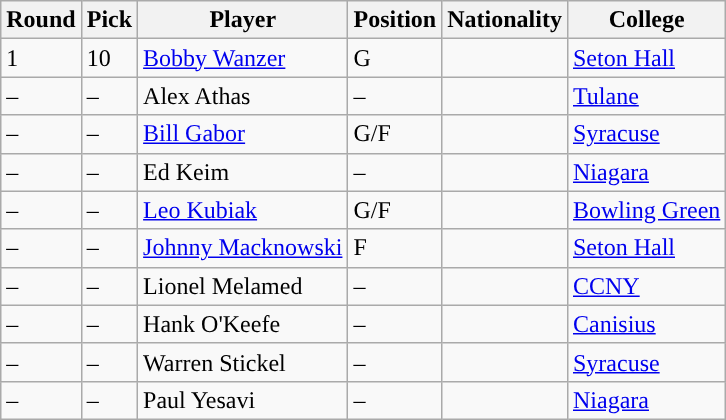<table class="wikitable sortable sortable">
<tr>
<th>Round</th>
<th>Pick</th>
<th>Player</th>
<th>Position</th>
<th>Nationality</th>
<th>College</th>
</tr>
<tr>
<td>1</td>
<td>10</td>
<td><a href='#'>Bobby Wanzer</a></td>
<td>G</td>
<td></td>
<td><a href='#'>Seton Hall</a></td>
</tr>
<tr>
<td>–</td>
<td>–</td>
<td>Alex Athas</td>
<td>–</td>
<td></td>
<td><a href='#'>Tulane</a></td>
</tr>
<tr>
<td>–</td>
<td>–</td>
<td><a href='#'>Bill Gabor</a></td>
<td>G/F</td>
<td></td>
<td><a href='#'>Syracuse</a></td>
</tr>
<tr>
<td>–</td>
<td>–</td>
<td>Ed Keim</td>
<td>–</td>
<td></td>
<td><a href='#'>Niagara</a></td>
</tr>
<tr>
<td>–</td>
<td>–</td>
<td><a href='#'>Leo Kubiak</a></td>
<td>G/F</td>
<td></td>
<td><a href='#'>Bowling Green</a></td>
</tr>
<tr>
<td>–</td>
<td>–</td>
<td><a href='#'>Johnny Macknowski</a></td>
<td>F</td>
<td></td>
<td><a href='#'>Seton Hall</a></td>
</tr>
<tr>
<td>–</td>
<td>–</td>
<td>Lionel Melamed</td>
<td>–</td>
<td></td>
<td><a href='#'>CCNY</a></td>
</tr>
<tr>
<td>–</td>
<td>–</td>
<td>Hank O'Keefe</td>
<td>–</td>
<td></td>
<td><a href='#'>Canisius</a></td>
</tr>
<tr>
<td>–</td>
<td>–</td>
<td>Warren Stickel</td>
<td>–</td>
<td></td>
<td><a href='#'>Syracuse</a></td>
</tr>
<tr>
<td>–</td>
<td>–</td>
<td>Paul Yesavi</td>
<td>–</td>
<td></td>
<td><a href='#'>Niagara</a></td>
</tr>
</table>
